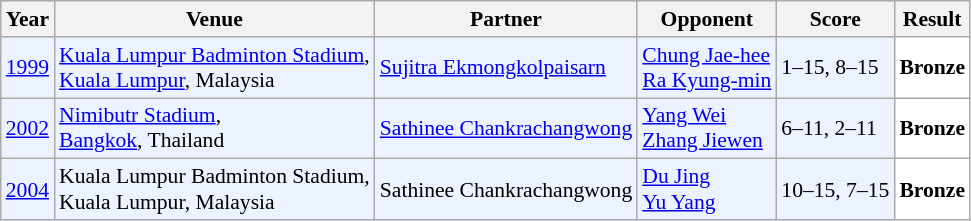<table class="sortable wikitable" style="font-size: 90%;">
<tr>
<th>Year</th>
<th>Venue</th>
<th>Partner</th>
<th>Opponent</th>
<th>Score</th>
<th>Result</th>
</tr>
<tr style="background:#ECF2FF">
<td align="center"><a href='#'>1999</a></td>
<td align="left"><a href='#'>Kuala Lumpur Badminton Stadium</a>,<br><a href='#'>Kuala Lumpur</a>, Malaysia</td>
<td align="left"> <a href='#'>Sujitra Ekmongkolpaisarn</a></td>
<td align="left"> <a href='#'>Chung Jae-hee</a> <br>  <a href='#'>Ra Kyung-min</a></td>
<td align="left">1–15, 8–15</td>
<td style="text-align:left; background:white"> <strong>Bronze</strong></td>
</tr>
<tr style="background:#ECF2FF">
<td align="center"><a href='#'>2002</a></td>
<td align="left"><a href='#'>Nimibutr Stadium</a>,<br><a href='#'>Bangkok</a>, Thailand</td>
<td align="left"> <a href='#'>Sathinee Chankrachangwong</a></td>
<td align="left"> <a href='#'>Yang Wei</a> <br>  <a href='#'>Zhang Jiewen</a></td>
<td align="left">6–11, 2–11</td>
<td style="text-align:left; background:white"> <strong>Bronze</strong></td>
</tr>
<tr style="background:#ECF2FF">
<td align="center"><a href='#'>2004</a></td>
<td align="left">Kuala Lumpur Badminton Stadium,<br>Kuala Lumpur, Malaysia</td>
<td align="left"> Sathinee Chankrachangwong</td>
<td align="left"> <a href='#'>Du Jing</a> <br>  <a href='#'>Yu Yang</a></td>
<td align="left">10–15, 7–15</td>
<td style="text-align:left; background:white"> <strong>Bronze</strong></td>
</tr>
</table>
